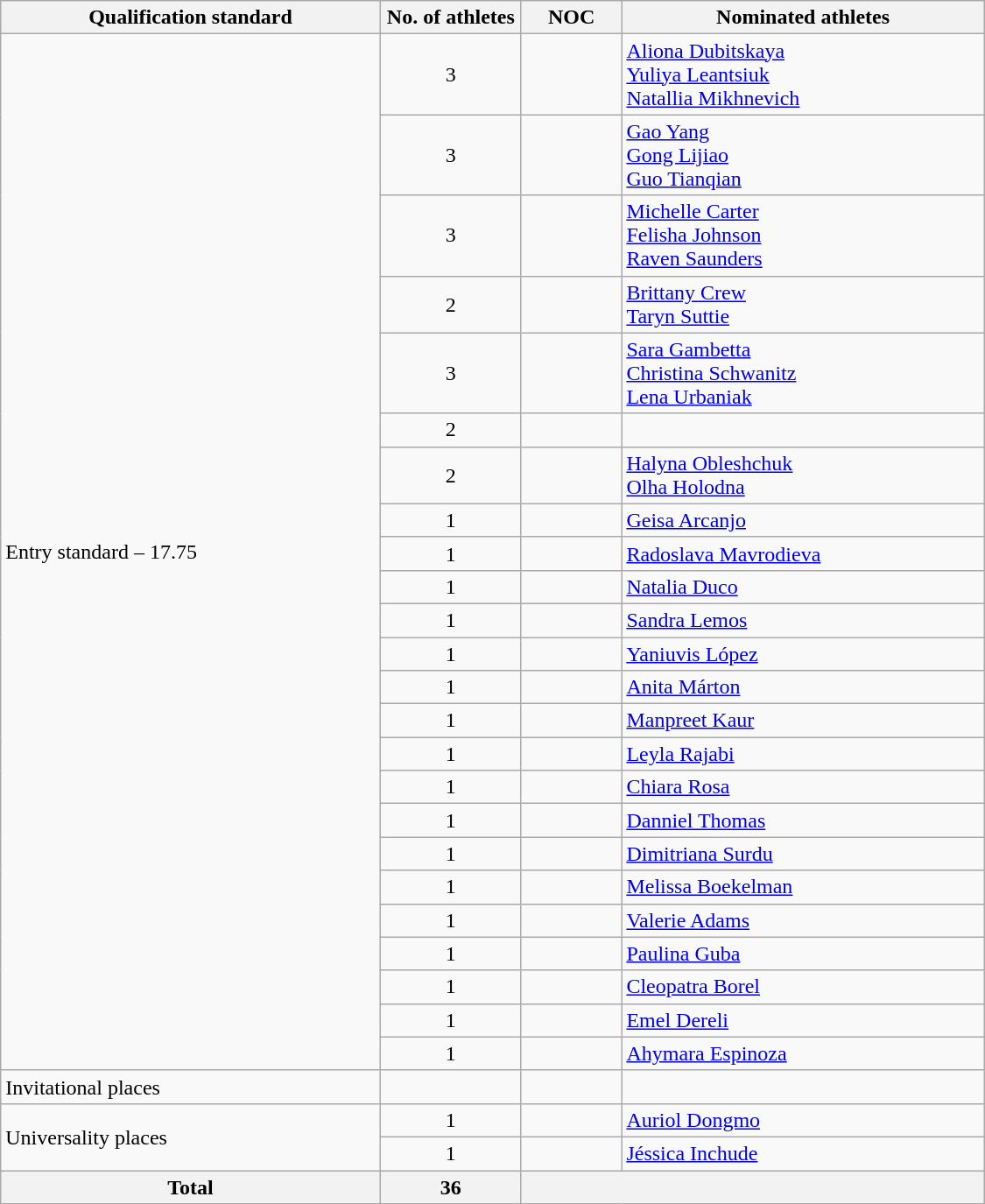<table class="wikitable"  style="text-align:left; width:750px;">
<tr>
<th>Qualification standard</th>
<th width=100>No. of athletes</th>
<th>NOC</th>
<th>Nominated athletes</th>
</tr>
<tr>
<td rowspan=24>Entry standard – 17.75</td>
<td style="text-align:center;">3</td>
<td></td>
<td><a href='#'>Aliona Dubitskaya</a><br><a href='#'>Yuliya Leantsiuk</a><br><a href='#'>Natallia Mikhnevich</a></td>
</tr>
<tr>
<td style="text-align:center;">3</td>
<td></td>
<td><a href='#'>Gao Yang</a><br><a href='#'>Gong Lijiao</a><br><a href='#'>Guo Tianqian</a></td>
</tr>
<tr>
<td style="text-align:center;">3</td>
<td></td>
<td><a href='#'>Michelle Carter</a><br><a href='#'>Felisha Johnson</a><br><a href='#'>Raven Saunders</a></td>
</tr>
<tr>
<td style="text-align:center;">2</td>
<td></td>
<td><a href='#'>Brittany Crew</a><br><a href='#'>Taryn Suttie</a></td>
</tr>
<tr>
<td style="text-align:center;">3</td>
<td></td>
<td><a href='#'>Sara Gambetta</a><br><a href='#'>Christina Schwanitz</a><br><a href='#'>Lena Urbaniak</a></td>
</tr>
<tr>
<td style="text-align:center;">2</td>
<td></td>
<td></td>
</tr>
<tr>
<td style="text-align:center;">2</td>
<td></td>
<td><a href='#'>Halyna Obleshchuk</a><br><a href='#'>Olha Holodna</a></td>
</tr>
<tr>
<td style="text-align:center;">1</td>
<td></td>
<td><a href='#'>Geisa Arcanjo</a></td>
</tr>
<tr>
<td style="text-align:center;">1</td>
<td></td>
<td><a href='#'>Radoslava Mavrodieva</a></td>
</tr>
<tr>
<td style="text-align:center;">1</td>
<td></td>
<td><a href='#'>Natalia Duco</a></td>
</tr>
<tr>
<td style="text-align:center;">1</td>
<td></td>
<td><a href='#'>Sandra Lemos</a></td>
</tr>
<tr>
<td style="text-align:center;">1</td>
<td></td>
<td><a href='#'>Yaniuvis López</a></td>
</tr>
<tr>
<td style="text-align:center;">1</td>
<td></td>
<td><a href='#'>Anita Márton</a></td>
</tr>
<tr>
<td style="text-align:center;">1</td>
<td></td>
<td><a href='#'>Manpreet Kaur</a></td>
</tr>
<tr>
<td style="text-align:center;">1</td>
<td></td>
<td><a href='#'>Leyla Rajabi</a></td>
</tr>
<tr>
<td style="text-align:center;">1</td>
<td></td>
<td><a href='#'>Chiara Rosa</a></td>
</tr>
<tr>
<td style="text-align:center;">1</td>
<td></td>
<td><a href='#'>Danniel Thomas</a></td>
</tr>
<tr>
<td style="text-align:center;">1</td>
<td></td>
<td><a href='#'>Dimitriana Surdu</a></td>
</tr>
<tr>
<td style="text-align:center;">1</td>
<td></td>
<td><a href='#'>Melissa Boekelman</a></td>
</tr>
<tr>
<td style="text-align:center;">1</td>
<td></td>
<td><a href='#'>Valerie Adams</a></td>
</tr>
<tr>
<td style="text-align:center;">1</td>
<td></td>
<td><a href='#'>Paulina Guba</a></td>
</tr>
<tr>
<td style="text-align:center;">1</td>
<td></td>
<td><a href='#'>Cleopatra Borel</a></td>
</tr>
<tr>
<td style="text-align:center;">1</td>
<td></td>
<td><a href='#'>Emel Dereli</a></td>
</tr>
<tr>
<td style="text-align:center;">1</td>
<td></td>
<td><a href='#'>Ahymara Espinoza</a></td>
</tr>
<tr>
<td>Invitational places</td>
<td></td>
<td></td>
<td></td>
</tr>
<tr>
<td rowspan=2>Universality places</td>
<td style="text-align:center;">1</td>
<td></td>
<td><a href='#'>Auriol Dongmo</a></td>
</tr>
<tr>
<td style="text-align:center;">1</td>
<td></td>
<td><a href='#'>Jéssica Inchude</a></td>
</tr>
<tr>
<th>Total</th>
<th>36</th>
<th colspan=2></th>
</tr>
</table>
